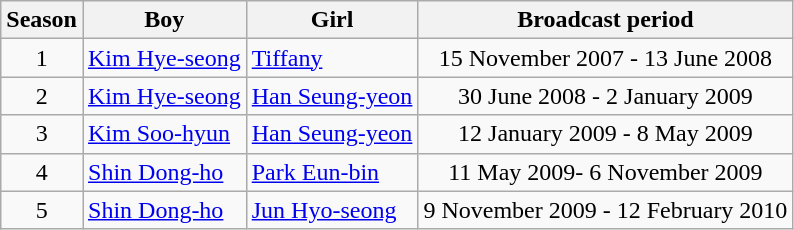<table class="wikitable sortable">
<tr style="text-align:center;">
<th>Season</th>
<th>Boy</th>
<th>Girl</th>
<th>Broadcast period</th>
</tr>
<tr>
<td style="text-align:center;">1</td>
<td><a href='#'>Kim Hye-seong</a></td>
<td><a href='#'>Tiffany</a></td>
<td style="text-align:center;">15 November 2007 - 13 June 2008</td>
</tr>
<tr>
<td style="text-align:center;">2</td>
<td><a href='#'>Kim Hye-seong</a></td>
<td><a href='#'>Han Seung-yeon</a></td>
<td style="text-align:center;">30 June 2008 - 2 January 2009</td>
</tr>
<tr>
<td style="text-align:center;">3</td>
<td><a href='#'>Kim Soo-hyun</a></td>
<td><a href='#'>Han Seung-yeon</a></td>
<td style="text-align:center;">12 January 2009 - 8 May 2009</td>
</tr>
<tr>
<td style="text-align:center;">4</td>
<td><a href='#'>Shin Dong-ho</a></td>
<td><a href='#'>Park Eun-bin</a></td>
<td style="text-align:center;">11 May 2009- 6 November 2009</td>
</tr>
<tr>
<td style="text-align:center;">5</td>
<td><a href='#'>Shin Dong-ho</a></td>
<td><a href='#'>Jun Hyo-seong</a></td>
<td style="text-align:center;">9 November 2009 - 12 February 2010</td>
</tr>
</table>
